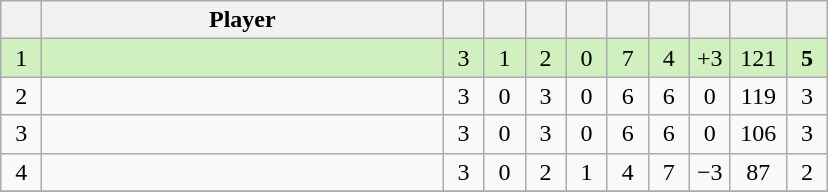<table class="wikitable" style="text-align:center;">
<tr>
<th width=20></th>
<th width=260>Player</th>
<th width=20></th>
<th width=20></th>
<th width=20></th>
<th width=20></th>
<th width=20></th>
<th width=20></th>
<th width=20></th>
<th width=30></th>
<th width=20></th>
</tr>
<tr style="background:#D0F0C0;">
<td>1</td>
<td align=left> <small></small></td>
<td>3</td>
<td>1</td>
<td>2</td>
<td>0</td>
<td>7</td>
<td>4</td>
<td>+3</td>
<td>121</td>
<td><strong>5</strong></td>
</tr>
<tr>
<td>2</td>
<td align=left> <small></small></td>
<td>3</td>
<td>0</td>
<td>3</td>
<td>0</td>
<td>6</td>
<td>6</td>
<td>0</td>
<td>119</td>
<td>3</td>
</tr>
<tr>
<td>3</td>
<td align=left> <small></small></td>
<td>3</td>
<td>0</td>
<td>3</td>
<td>0</td>
<td>6</td>
<td>6</td>
<td>0</td>
<td>106</td>
<td>3</td>
</tr>
<tr>
<td>4</td>
<td align=left> <small></small></td>
<td>3</td>
<td>0</td>
<td>2</td>
<td>1</td>
<td>4</td>
<td>7</td>
<td>−3</td>
<td>87</td>
<td>2</td>
</tr>
<tr>
</tr>
</table>
